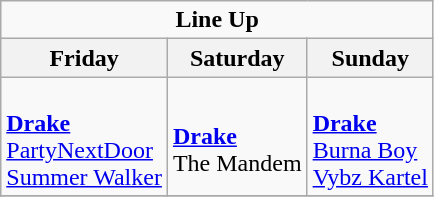<table class="wikitable">
<tr>
<td colspan="3" style="text-align:center;"><strong>Line Up</strong></td>
</tr>
<tr>
<th>Friday</th>
<th>Saturday</th>
<th>Sunday</th>
</tr>
<tr>
<td><br><strong><a href='#'>Drake</a></strong>
<br><a href='#'>PartyNextDoor</a>
<br><a href='#'>Summer Walker</a></td>
<td><br><strong><a href='#'>Drake</a></strong>
<br>The Mandem</td>
<td><br><strong><a href='#'>Drake</a></strong>
<br><a href='#'>Burna Boy</a>
<br><a href='#'>Vybz Kartel</a></td>
</tr>
<tr>
</tr>
</table>
